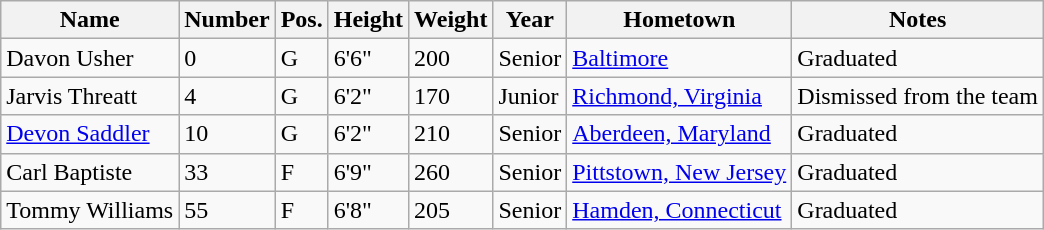<table class="wikitable sortable" border="1">
<tr>
<th>Name</th>
<th>Number</th>
<th>Pos.</th>
<th>Height</th>
<th>Weight</th>
<th>Year</th>
<th>Hometown</th>
<th class="unsortable">Notes</th>
</tr>
<tr>
<td>Davon Usher</td>
<td>0</td>
<td>G</td>
<td>6'6"</td>
<td>200</td>
<td>Senior</td>
<td><a href='#'>Baltimore</a></td>
<td>Graduated</td>
</tr>
<tr>
<td>Jarvis Threatt</td>
<td>4</td>
<td>G</td>
<td>6'2"</td>
<td>170</td>
<td>Junior</td>
<td><a href='#'>Richmond, Virginia</a></td>
<td>Dismissed from the team</td>
</tr>
<tr>
<td><a href='#'>Devon Saddler</a></td>
<td>10</td>
<td>G</td>
<td>6'2"</td>
<td>210</td>
<td>Senior</td>
<td><a href='#'>Aberdeen, Maryland</a></td>
<td>Graduated</td>
</tr>
<tr>
<td>Carl Baptiste</td>
<td>33</td>
<td>F</td>
<td>6'9"</td>
<td>260</td>
<td>Senior</td>
<td><a href='#'>Pittstown, New Jersey</a></td>
<td>Graduated</td>
</tr>
<tr>
<td>Tommy Williams</td>
<td>55</td>
<td>F</td>
<td>6'8"</td>
<td>205</td>
<td>Senior</td>
<td><a href='#'>Hamden, Connecticut</a></td>
<td>Graduated</td>
</tr>
</table>
